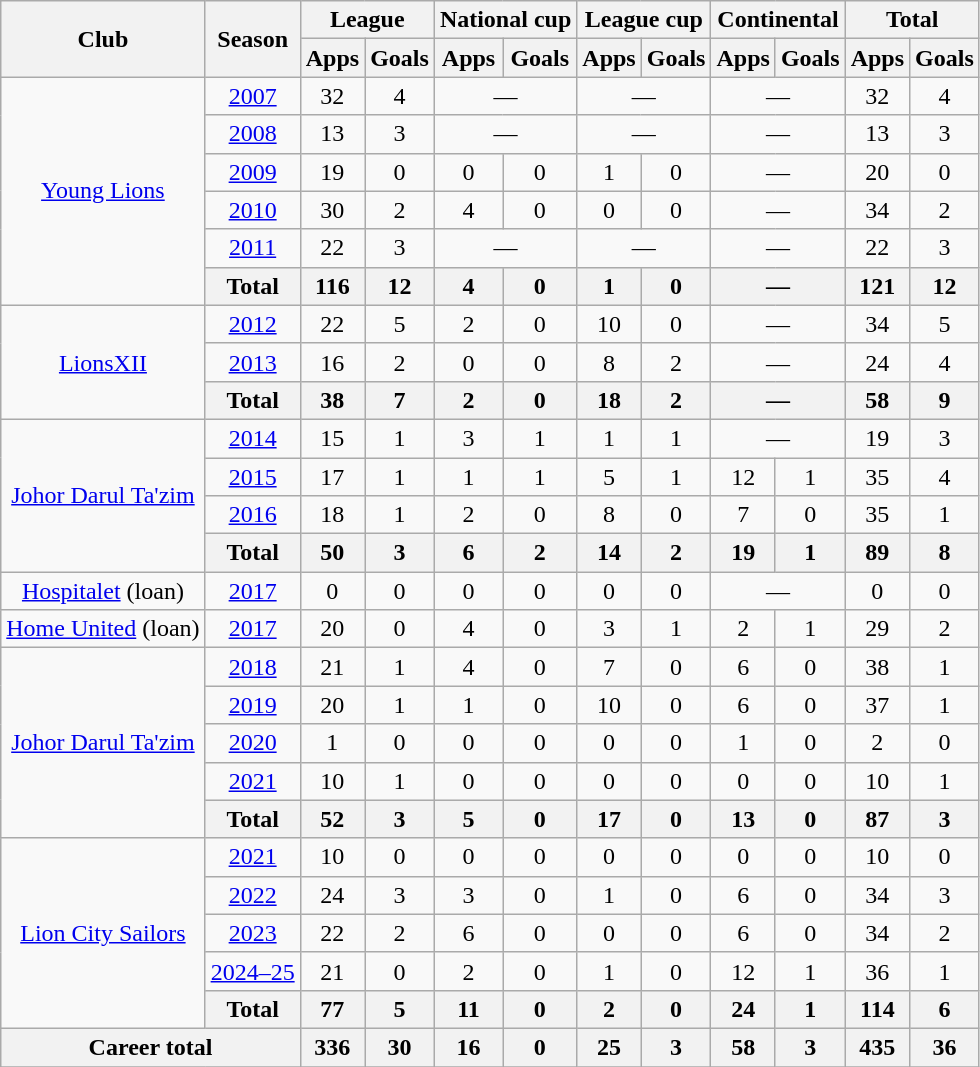<table class="wikitable" style="text-align:center">
<tr>
<th rowspan="2">Club</th>
<th rowspan="2">Season</th>
<th colspan="2">League</th>
<th colspan="2">National cup</th>
<th colspan="2">League cup</th>
<th colspan="2">Continental</th>
<th colspan="2">Total</th>
</tr>
<tr>
<th>Apps</th>
<th>Goals</th>
<th>Apps</th>
<th>Goals</th>
<th>Apps</th>
<th>Goals</th>
<th>Apps</th>
<th>Goals</th>
<th>Apps</th>
<th>Goals</th>
</tr>
<tr>
<td rowspan="6"><a href='#'>Young Lions</a></td>
<td><a href='#'>2007</a></td>
<td>32</td>
<td>4</td>
<td colspan='2'>—</td>
<td colspan='2'>—</td>
<td colspan='2'>—</td>
<td>32</td>
<td>4</td>
</tr>
<tr>
<td><a href='#'>2008</a></td>
<td>13</td>
<td>3</td>
<td colspan='2'>—</td>
<td colspan='2'>—</td>
<td colspan='2'>—</td>
<td>13</td>
<td>3</td>
</tr>
<tr>
<td><a href='#'>2009</a></td>
<td>19</td>
<td>0</td>
<td>0</td>
<td>0</td>
<td>1</td>
<td>0</td>
<td colspan='2'>—</td>
<td>20</td>
<td>0</td>
</tr>
<tr>
<td><a href='#'>2010</a></td>
<td>30</td>
<td>2</td>
<td>4</td>
<td>0</td>
<td>0</td>
<td>0</td>
<td colspan='2'>—</td>
<td>34</td>
<td>2</td>
</tr>
<tr>
<td><a href='#'>2011</a></td>
<td>22</td>
<td>3</td>
<td colspan='2'>—</td>
<td colspan='2'>—</td>
<td colspan='2'>—</td>
<td>22</td>
<td>3</td>
</tr>
<tr>
<th>Total</th>
<th>116</th>
<th>12</th>
<th>4</th>
<th>0</th>
<th>1</th>
<th>0</th>
<th colspan='2'>—</th>
<th>121</th>
<th>12</th>
</tr>
<tr>
<td rowspan="3"><a href='#'>LionsXII</a></td>
<td><a href='#'>2012</a></td>
<td>22</td>
<td>5</td>
<td>2</td>
<td>0</td>
<td>10</td>
<td>0</td>
<td colspan='2'>—</td>
<td>34</td>
<td>5</td>
</tr>
<tr>
<td><a href='#'>2013</a></td>
<td>16</td>
<td>2</td>
<td>0</td>
<td>0</td>
<td>8</td>
<td>2</td>
<td colspan='2'>—</td>
<td>24</td>
<td>4</td>
</tr>
<tr>
<th>Total</th>
<th>38</th>
<th>7</th>
<th>2</th>
<th>0</th>
<th>18</th>
<th>2</th>
<th colspan='2'>—</th>
<th>58</th>
<th>9</th>
</tr>
<tr>
<td rowspan="4"><a href='#'>Johor Darul Ta'zim</a></td>
<td><a href='#'>2014</a></td>
<td>15</td>
<td>1</td>
<td>3</td>
<td>1</td>
<td>1</td>
<td>1</td>
<td colspan='2'>—</td>
<td>19</td>
<td>3</td>
</tr>
<tr>
<td><a href='#'>2015</a></td>
<td>17</td>
<td>1</td>
<td>1</td>
<td>1</td>
<td>5</td>
<td>1</td>
<td>12</td>
<td>1</td>
<td>35</td>
<td>4</td>
</tr>
<tr>
<td><a href='#'>2016</a></td>
<td>18</td>
<td>1</td>
<td>2</td>
<td>0</td>
<td>8</td>
<td>0</td>
<td>7</td>
<td>0</td>
<td>35</td>
<td>1</td>
</tr>
<tr>
<th>Total</th>
<th>50</th>
<th>3</th>
<th>6</th>
<th>2</th>
<th>14</th>
<th>2</th>
<th>19</th>
<th>1</th>
<th>89</th>
<th>8</th>
</tr>
<tr>
<td><a href='#'>Hospitalet</a> (loan)</td>
<td><a href='#'>2017</a></td>
<td>0</td>
<td>0</td>
<td>0</td>
<td>0</td>
<td>0</td>
<td>0</td>
<td colspan='2'>—</td>
<td>0</td>
<td>0</td>
</tr>
<tr>
<td><a href='#'>Home United</a> (loan)</td>
<td><a href='#'>2017</a></td>
<td>20</td>
<td>0</td>
<td>4</td>
<td>0</td>
<td>3</td>
<td>1</td>
<td>2</td>
<td>1</td>
<td>29</td>
<td>2</td>
</tr>
<tr>
<td rowspan="5"><a href='#'>Johor Darul Ta'zim</a></td>
<td><a href='#'>2018</a></td>
<td>21</td>
<td>1</td>
<td>4</td>
<td>0</td>
<td>7</td>
<td>0</td>
<td>6</td>
<td>0</td>
<td>38</td>
<td>1</td>
</tr>
<tr>
<td><a href='#'>2019</a></td>
<td>20</td>
<td>1</td>
<td>1</td>
<td>0</td>
<td>10</td>
<td>0</td>
<td>6</td>
<td>0</td>
<td>37</td>
<td>1</td>
</tr>
<tr>
<td><a href='#'>2020</a></td>
<td>1</td>
<td>0</td>
<td>0</td>
<td>0</td>
<td>0</td>
<td>0</td>
<td>1</td>
<td>0</td>
<td>2</td>
<td>0</td>
</tr>
<tr>
<td><a href='#'>2021</a></td>
<td>10</td>
<td>1</td>
<td>0</td>
<td>0</td>
<td>0</td>
<td>0</td>
<td>0</td>
<td>0</td>
<td>10</td>
<td>1</td>
</tr>
<tr>
<th>Total</th>
<th>52</th>
<th>3</th>
<th>5</th>
<th>0</th>
<th>17</th>
<th>0</th>
<th>13</th>
<th>0</th>
<th>87</th>
<th>3</th>
</tr>
<tr>
<td rowspan="5"><a href='#'>Lion City Sailors</a></td>
<td><a href='#'>2021</a></td>
<td>10</td>
<td>0</td>
<td>0</td>
<td>0</td>
<td>0</td>
<td>0</td>
<td>0</td>
<td>0</td>
<td>10</td>
<td>0</td>
</tr>
<tr>
<td><a href='#'>2022</a></td>
<td>24</td>
<td>3</td>
<td>3</td>
<td>0</td>
<td>1</td>
<td>0</td>
<td>6</td>
<td>0</td>
<td>34</td>
<td>3</td>
</tr>
<tr>
<td><a href='#'>2023</a></td>
<td>22</td>
<td>2</td>
<td>6</td>
<td>0</td>
<td>0</td>
<td>0</td>
<td>6</td>
<td>0</td>
<td>34</td>
<td>2</td>
</tr>
<tr>
<td><a href='#'>2024–25</a></td>
<td>21</td>
<td>0</td>
<td>2</td>
<td>0</td>
<td>1</td>
<td>0</td>
<td>12 </td>
<td>1 </td>
<td>36</td>
<td>1</td>
</tr>
<tr>
<th>Total</th>
<th>77</th>
<th>5</th>
<th>11</th>
<th>0</th>
<th>2</th>
<th>0</th>
<th>24</th>
<th>1</th>
<th>114</th>
<th>6</th>
</tr>
<tr>
<th colspan="2">Career total</th>
<th>336</th>
<th>30</th>
<th>16</th>
<th>0</th>
<th>25</th>
<th>3</th>
<th>58</th>
<th>3</th>
<th>435</th>
<th>36</th>
</tr>
<tr>
</tr>
</table>
